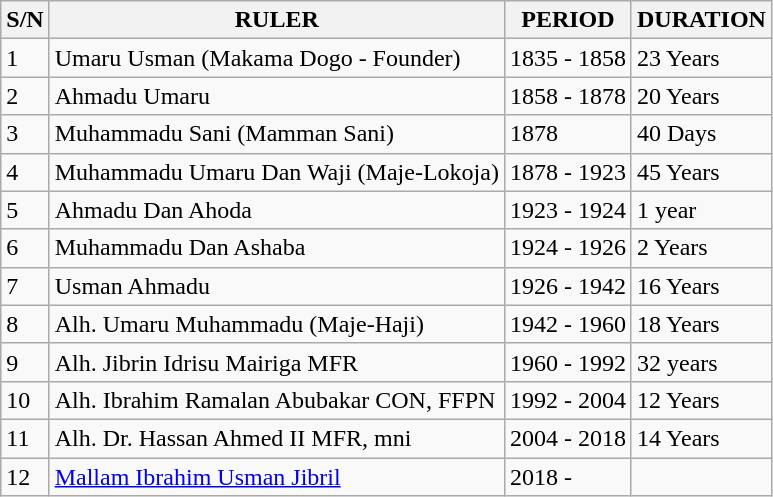<table class="wikitable">
<tr>
<th>S/N</th>
<th>RULER</th>
<th>PERIOD</th>
<th>DURATION</th>
</tr>
<tr>
<td>1</td>
<td>Umaru Usman (Makama Dogo - Founder)</td>
<td>1835 - 1858</td>
<td>23 Years</td>
</tr>
<tr>
<td>2</td>
<td>Ahmadu Umaru</td>
<td>1858 - 1878</td>
<td>20 Years</td>
</tr>
<tr>
<td>3</td>
<td>Muhammadu Sani (Mamman Sani)</td>
<td>1878</td>
<td>40 Days</td>
</tr>
<tr>
<td>4</td>
<td>Muhammadu Umaru Dan Waji (Maje-Lokoja)</td>
<td>1878 - 1923</td>
<td>45 Years</td>
</tr>
<tr>
<td>5</td>
<td>Ahmadu Dan Ahoda</td>
<td>1923 - 1924</td>
<td>1 year</td>
</tr>
<tr>
<td>6</td>
<td>Muhammadu Dan Ashaba</td>
<td>1924 - 1926</td>
<td>2 Years</td>
</tr>
<tr>
<td>7</td>
<td>Usman Ahmadu</td>
<td>1926 - 1942</td>
<td>16 Years</td>
</tr>
<tr>
<td>8</td>
<td>Alh. Umaru Muhammadu (Maje-Haji)</td>
<td>1942 - 1960</td>
<td>18 Years</td>
</tr>
<tr>
<td>9</td>
<td>Alh. Jibrin Idrisu Mairiga MFR</td>
<td>1960 - 1992</td>
<td>32 years</td>
</tr>
<tr>
<td>10</td>
<td>Alh. Ibrahim Ramalan Abubakar CON, FFPN</td>
<td>1992 - 2004</td>
<td>12 Years</td>
</tr>
<tr>
<td>11</td>
<td>Alh. Dr. Hassan Ahmed II MFR, mni</td>
<td>2004 - 2018</td>
<td>14 Years</td>
</tr>
<tr>
<td>12</td>
<td><a href='#'>Mallam Ibrahim Usman Jibril</a></td>
<td>2018 -</td>
<td></td>
</tr>
</table>
